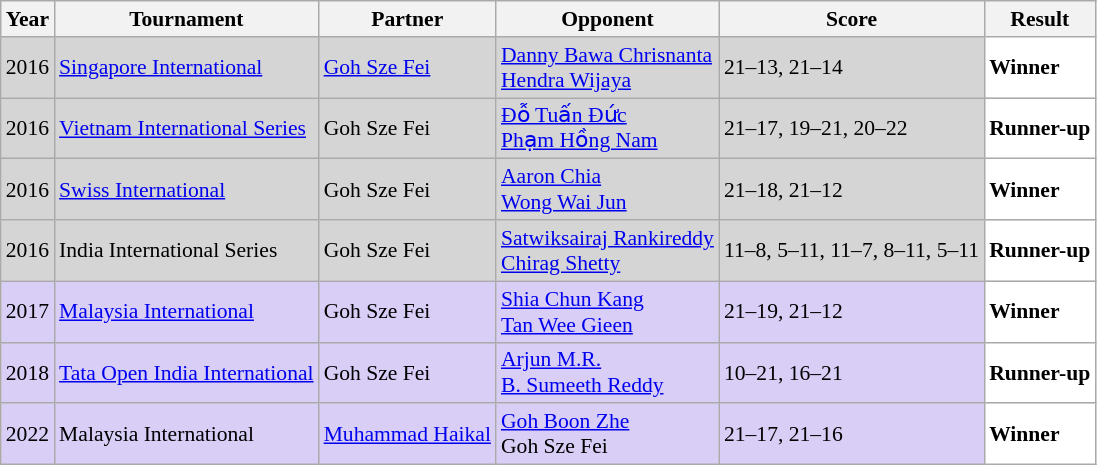<table class="sortable wikitable" style="font-size: 90%;">
<tr>
<th>Year</th>
<th>Tournament</th>
<th>Partner</th>
<th>Opponent</th>
<th>Score</th>
<th>Result</th>
</tr>
<tr style="background:#D5D5D5">
<td align="center">2016</td>
<td align="left"><a href='#'>Singapore International</a></td>
<td align="left"> <a href='#'>Goh Sze Fei</a></td>
<td align="left"> <a href='#'>Danny Bawa Chrisnanta</a><br> <a href='#'>Hendra Wijaya</a></td>
<td align="left">21–13, 21–14</td>
<td style="text-align:left; background:white"> <strong>Winner</strong></td>
</tr>
<tr style="background:#D5D5D5">
<td align="center">2016</td>
<td align="left"><a href='#'>Vietnam International Series</a></td>
<td align="left"> Goh Sze Fei</td>
<td align="left"> <a href='#'>Đỗ Tuấn Đức</a><br> <a href='#'>Phạm Hồng Nam</a></td>
<td align="left">21–17, 19–21, 20–22</td>
<td style="text-align:left; background:white"> <strong>Runner-up</strong></td>
</tr>
<tr style="background:#D5D5D5">
<td align="center">2016</td>
<td align="left"><a href='#'>Swiss International</a></td>
<td align="left"> Goh Sze Fei</td>
<td align="left"> <a href='#'>Aaron Chia</a><br> <a href='#'>Wong Wai Jun</a></td>
<td align="left">21–18, 21–12</td>
<td style="text-align:left; background:white"> <strong>Winner</strong></td>
</tr>
<tr style="background:#D5D5D5">
<td align="center">2016</td>
<td align="left">India International Series</td>
<td align="left"> Goh Sze Fei</td>
<td align="left"> <a href='#'>Satwiksairaj Rankireddy</a> <br>  <a href='#'>Chirag Shetty</a></td>
<td align="left">11–8, 5–11, 11–7, 8–11, 5–11</td>
<td style="text-align:left; background:white"> <strong>Runner-up</strong></td>
</tr>
<tr style="background:#D8CEF6">
<td align="center">2017</td>
<td align="left"><a href='#'>Malaysia International</a></td>
<td align="left"> Goh Sze Fei</td>
<td align="left"> <a href='#'>Shia Chun Kang</a><br> <a href='#'>Tan Wee Gieen</a></td>
<td align="left">21–19, 21–12</td>
<td style="text-align:left; background:white"> <strong>Winner</strong></td>
</tr>
<tr style="background:#D8CEF6">
<td align="center">2018</td>
<td align="left"><a href='#'>Tata Open India International</a></td>
<td align="left"> Goh Sze Fei</td>
<td align="left"> <a href='#'>Arjun M.R.</a><br> <a href='#'>B. Sumeeth Reddy</a></td>
<td align="left">10–21, 16–21</td>
<td style="text-align:left; background:white"> <strong>Runner-up</strong></td>
</tr>
<tr style="background:#D8CEF6">
<td align="center">2022</td>
<td align="left">Malaysia International</td>
<td align="left"> <a href='#'>Muhammad Haikal</a></td>
<td align="left"> <a href='#'>Goh Boon Zhe</a><br> Goh Sze Fei</td>
<td align="left">21–17, 21–16</td>
<td style="text-align:left; background:white"> <strong>Winner</strong></td>
</tr>
</table>
